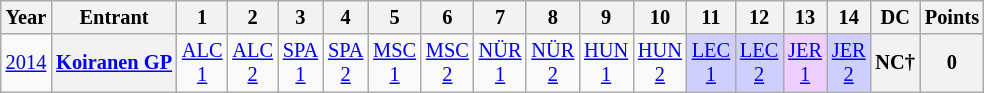<table class="wikitable" style="text-align:center; font-size:85%">
<tr>
<th>Year</th>
<th>Entrant</th>
<th>1</th>
<th>2</th>
<th>3</th>
<th>4</th>
<th>5</th>
<th>6</th>
<th>7</th>
<th>8</th>
<th>9</th>
<th>10</th>
<th>11</th>
<th>12</th>
<th>13</th>
<th>14</th>
<th>DC</th>
<th>Points</th>
</tr>
<tr>
<td><a href='#'>2014</a></td>
<th nowrap><a href='#'>Koiranen GP</a></th>
<td style="background:#;"><a href='#'>ALC<br>1</a><br></td>
<td style="background:#;"><a href='#'>ALC<br>2</a><br></td>
<td style="background:#;"><a href='#'>SPA<br>1</a><br></td>
<td style="background:#;"><a href='#'>SPA<br>2</a><br></td>
<td style="background:#;"><a href='#'>MSC<br>1</a><br></td>
<td style="background:#;"><a href='#'>MSC<br>2</a><br></td>
<td style="background:#;"><a href='#'>NÜR<br>1</a><br></td>
<td style="background:#;"><a href='#'>NÜR<br>2</a><br></td>
<td style="background:#;"><a href='#'>HUN<br>1</a><br></td>
<td style="background:#;"><a href='#'>HUN<br>2</a><br></td>
<td style="background:#cfcfff;"><a href='#'>LEC<br>1</a><br></td>
<td style="background:#cfcfff;"><a href='#'>LEC<br>2</a><br></td>
<td style="background:#efcfff;"><a href='#'>JER<br>1</a><br></td>
<td style="background:#cfcfff;"><a href='#'>JER<br>2</a><br></td>
<th>NC†</th>
<th>0</th>
</tr>
</table>
